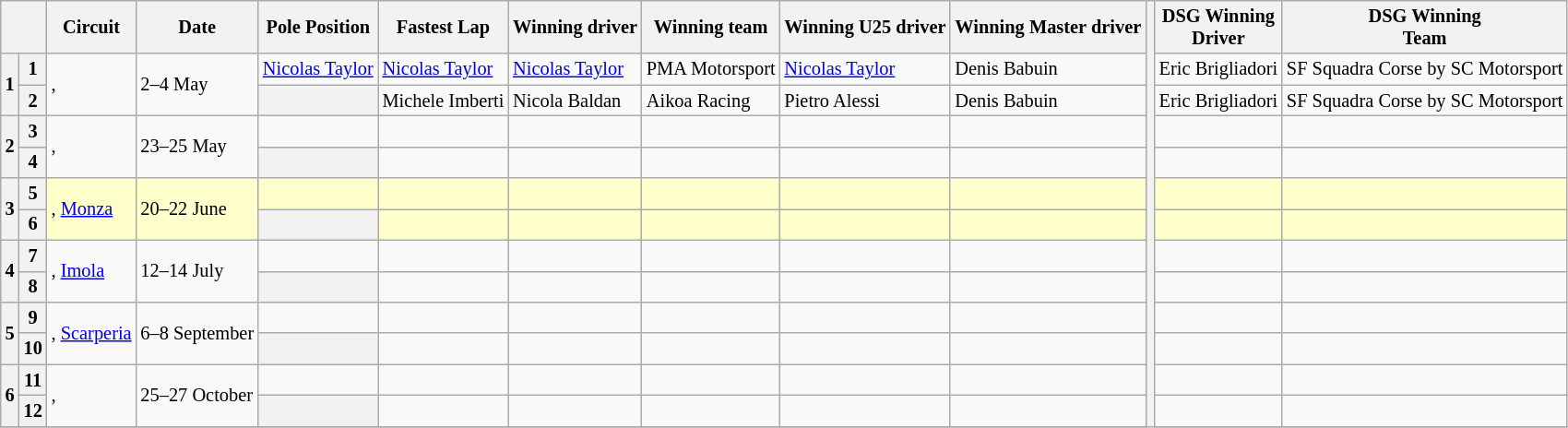<table class="wikitable" style="font-size: 85%;">
<tr>
<th colspan="2"></th>
<th>Circuit</th>
<th>Date</th>
<th>Pole Position</th>
<th>Fastest Lap</th>
<th>Winning driver</th>
<th>Winning team</th>
<th>Winning U25 driver</th>
<th>Winning Master driver</th>
<th rowspan="15"></th>
<th>DSG Winning <br> Driver</th>
<th>DSG Winning <br> Team</th>
</tr>
<tr>
<th rowspan="2">1</th>
<th>1</th>
<td rowspan="2">, </td>
<td rowspan="2" nowrap="">2–4 May</td>
<td> <a href='#'>Nicolas Taylor</a></td>
<td> <a href='#'>Nicolas Taylor</a></td>
<td> <a href='#'>Nicolas Taylor</a></td>
<td> PMA Motorsport</td>
<td> <a href='#'>Nicolas Taylor</a></td>
<td> Denis Babuin</td>
<td> Eric Brigliadori</td>
<td> SF Squadra Corse by SC Motorsport</td>
</tr>
<tr>
<th>2</th>
<th rowspan=1></th>
<td> Michele Imberti</td>
<td> Nicola Baldan</td>
<td> Aikoa Racing</td>
<td> Pietro Alessi</td>
<td> Denis Babuin</td>
<td> Eric Brigliadori</td>
<td> SF Squadra Corse by SC Motorsport</td>
</tr>
<tr>
<th rowspan="2">2</th>
<th>3</th>
<td rowspan="2">, </td>
<td rowspan="2">23–25 May</td>
<td></td>
<td></td>
<td></td>
<td></td>
<td></td>
<td></td>
<td></td>
<td></td>
</tr>
<tr>
<th>4</th>
<th rowspan=1></th>
<td></td>
<td></td>
<td></td>
<td></td>
<td></td>
<td></td>
<td></td>
</tr>
<tr style="background:#ffffcc;">
<th rowspan="2">3</th>
<th>5</th>
<td rowspan="2">, <a href='#'>Monza</a></td>
<td rowspan="2">20–22 June</td>
<td></td>
<td></td>
<td></td>
<td></td>
<td></td>
<td></td>
<td></td>
<td></td>
</tr>
<tr style="background:#ffffcc;">
<th>6</th>
<th rowspan=1></th>
<td></td>
<td></td>
<td></td>
<td></td>
<td></td>
<td></td>
<td></td>
</tr>
<tr>
<th rowspan="2">4</th>
<th>7</th>
<td rowspan="2">, <a href='#'>Imola</a></td>
<td rowspan="2">12–14 July</td>
<td></td>
<td></td>
<td></td>
<td></td>
<td></td>
<td></td>
<td></td>
<td></td>
</tr>
<tr>
<th>8</th>
<th rowspan=1></th>
<td></td>
<td></td>
<td></td>
<td></td>
<td></td>
<td></td>
<td></td>
</tr>
<tr>
<th rowspan="2">5</th>
<th>9</th>
<td rowspan="2">, <a href='#'>Scarperia</a></td>
<td rowspan="2">6–8 September</td>
<td></td>
<td></td>
<td></td>
<td></td>
<td></td>
<td></td>
<td></td>
<td></td>
</tr>
<tr>
<th>10</th>
<th rowspan=1></th>
<td></td>
<td></td>
<td></td>
<td></td>
<td></td>
<td></td>
<td></td>
</tr>
<tr>
<th rowspan="2">6</th>
<th>11</th>
<td rowspan="2">, </td>
<td rowspan="2" nowrap="">25–27 October</td>
<td></td>
<td></td>
<td></td>
<td></td>
<td></td>
<td></td>
<td></td>
<td></td>
</tr>
<tr>
<th>12</th>
<th rowspan=1></th>
<td></td>
<td></td>
<td></td>
<td></td>
<td></td>
<td></td>
<td></td>
</tr>
<tr>
</tr>
</table>
